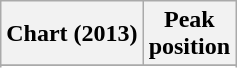<table class="wikitable sortable">
<tr>
<th>Chart (2013)</th>
<th>Peak<br>position</th>
</tr>
<tr>
</tr>
<tr>
</tr>
</table>
